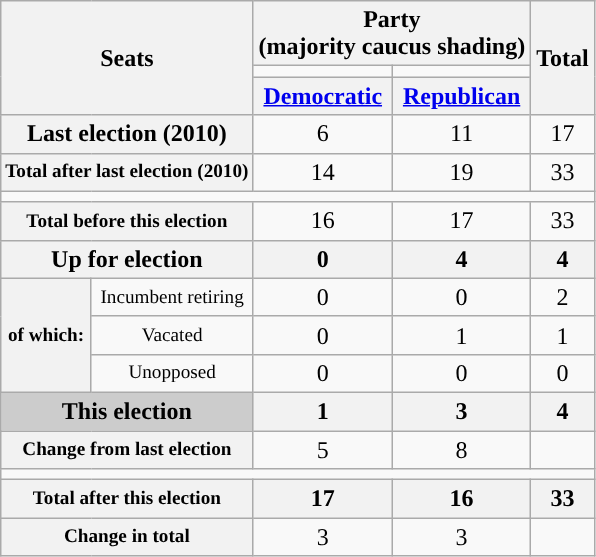<table class="wikitable" style="text-align:center">
<tr>
<th colspan="2" rowspan="3">Seats</th>
<th colspan="2">Party<div>(majority caucus shading)</div></th>
<th rowspan="3">Total</th>
</tr>
<tr style="height:5px">
<td style="background-color:"></td>
<td style="background-color:"></td>
</tr>
<tr>
<th><a href='#'>Democratic</a></th>
<th><a href='#'>Republican</a></th>
</tr>
<tr>
<th colspan="2" nowrap="">Last election (2010)</th>
<td>6</td>
<td>11</td>
<td>17</td>
</tr>
<tr>
<th colspan="2" nowrap="" style="font-size:80%">Total after last election (2010)</th>
<td>14</td>
<td>19</td>
<td>33</td>
</tr>
<tr>
<td colspan="5"></td>
</tr>
<tr>
<th colspan="2" nowrap="" style="font-size:80%">Total before this election</th>
<td>16</td>
<td>17</td>
<td>33</td>
</tr>
<tr>
<th colspan="2">Up for election</th>
<th>0</th>
<th>4</th>
<th>4</th>
</tr>
<tr>
<th rowspan="3" style="font-size:80%">of which:</th>
<td nowrap="" style="font-size:80%">Incumbent retiring</td>
<td>0</td>
<td>0</td>
<td>2</td>
</tr>
<tr>
<td nowrap="" style="font-size:80%">Vacated</td>
<td>0</td>
<td>1</td>
<td>1</td>
</tr>
<tr>
<td nowrap="" style="font-size:80%">Unopposed</td>
<td>0</td>
<td>0</td>
<td>0</td>
</tr>
<tr>
<th colspan="2" nowrap="" style="background:#ccc">This election</th>
<th>1</th>
<th>3</th>
<th>4</th>
</tr>
<tr>
<th colspan="2" nowrap="" style="font-size:80%">Change from last election</th>
<td> 5</td>
<td> 8</td>
<td></td>
</tr>
<tr>
<td colspan="5"></td>
</tr>
<tr>
<th colspan="2" nowrap="" style="font-size:80%">Total after this election</th>
<th>17</th>
<th>16</th>
<th>33</th>
</tr>
<tr>
<th colspan="2" nowrap="" style="font-size:80%">Change in total</th>
<td> 3</td>
<td> 3</td>
<td></td>
</tr>
</table>
